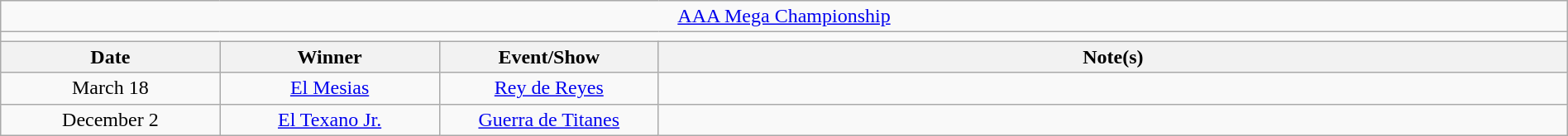<table class="wikitable" style="text-align:center; width:100%;">
<tr>
<td colspan="5"><a href='#'>AAA Mega Championship</a></td>
</tr>
<tr>
<td colspan="5"><strong></strong></td>
</tr>
<tr>
<th width="14%">Date</th>
<th width="14%">Winner</th>
<th width="14%">Event/Show</th>
<th width="58%">Note(s)</th>
</tr>
<tr>
<td>March 18</td>
<td><a href='#'>El Mesias</a></td>
<td><a href='#'>Rey de Reyes</a></td>
<td align="left"></td>
</tr>
<tr>
<td>December 2</td>
<td><a href='#'>El Texano Jr.</a></td>
<td><a href='#'>Guerra de Titanes</a></td>
<td align="left"></td>
</tr>
</table>
